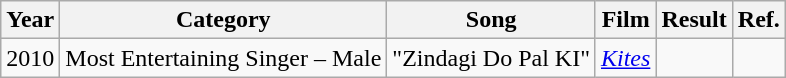<table class="wikitable">
<tr>
<th>Year</th>
<th>Category</th>
<th>Song</th>
<th>Film</th>
<th>Result</th>
<th>Ref.</th>
</tr>
<tr>
<td>2010</td>
<td>Most Entertaining Singer – Male</td>
<td>"Zindagi Do Pal KI"</td>
<td><em><a href='#'>Kites</a></em></td>
<td></td>
<td></td>
</tr>
</table>
